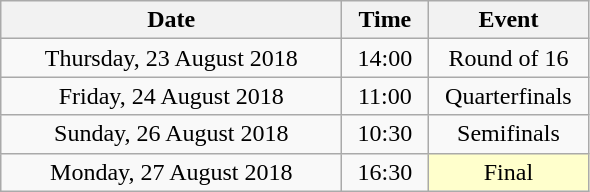<table class = "wikitable" style="text-align:center;">
<tr>
<th width=220>Date</th>
<th width=50>Time</th>
<th width=100>Event</th>
</tr>
<tr>
<td>Thursday, 23 August 2018</td>
<td>14:00</td>
<td>Round of 16</td>
</tr>
<tr>
<td>Friday, 24 August 2018</td>
<td>11:00</td>
<td>Quarterfinals</td>
</tr>
<tr>
<td>Sunday, 26 August 2018</td>
<td>10:30</td>
<td>Semifinals</td>
</tr>
<tr>
<td>Monday, 27 August 2018</td>
<td>16:30</td>
<td bgcolor=ffffcc>Final</td>
</tr>
</table>
